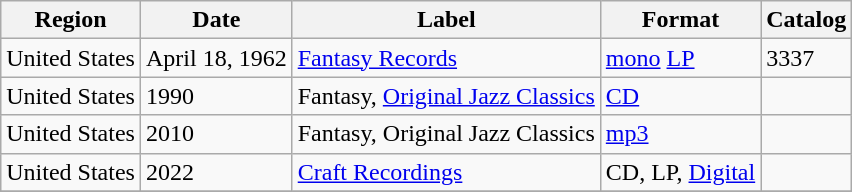<table class="wikitable">
<tr>
<th>Region</th>
<th>Date</th>
<th>Label</th>
<th>Format</th>
<th>Catalog</th>
</tr>
<tr>
<td>United States</td>
<td>April 18, 1962</td>
<td><a href='#'>Fantasy Records</a></td>
<td><a href='#'>mono</a> <a href='#'>LP</a></td>
<td>3337</td>
</tr>
<tr>
<td>United States</td>
<td>1990</td>
<td>Fantasy, <a href='#'>Original Jazz Classics</a></td>
<td><a href='#'>CD</a></td>
<td></td>
</tr>
<tr>
<td>United States</td>
<td>2010</td>
<td>Fantasy, Original Jazz Classics</td>
<td><a href='#'>mp3</a></td>
<td></td>
</tr>
<tr>
<td>United States</td>
<td>2022</td>
<td><a href='#'>Craft Recordings</a></td>
<td>CD, LP, <a href='#'>Digital</a></td>
<td></td>
</tr>
<tr>
</tr>
</table>
